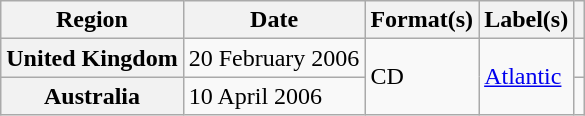<table class="wikitable plainrowheaders">
<tr>
<th scope="col">Region</th>
<th scope="col">Date</th>
<th scope="col">Format(s)</th>
<th scope="col">Label(s)</th>
<th scope="col"></th>
</tr>
<tr>
<th scope="row">United Kingdom</th>
<td>20 February 2006</td>
<td rowspan="2">CD</td>
<td rowspan="2"><a href='#'>Atlantic</a></td>
<td></td>
</tr>
<tr>
<th scope="row">Australia</th>
<td>10 April 2006</td>
<td></td>
</tr>
</table>
